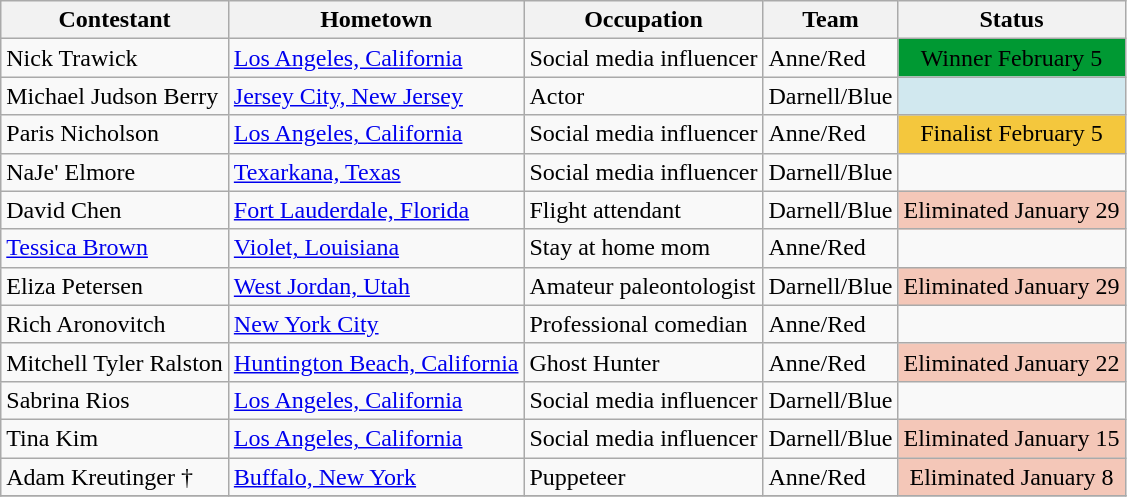<table class="wikitable"  style="border-collapse:collapse;">
<tr>
<th>Contestant</th>
<th>Hometown</th>
<th>Occupation</th>
<th>Team</th>
<th>Status</th>
</tr>
<tr>
<td>Nick Trawick</td>
<td><a href='#'>Los Angeles, California</a></td>
<td>Social media influencer</td>
<td>Anne/Red</td>
<td style="background:#093; text-align:center;"><span>Winner February 5</span></td>
</tr>
<tr>
<td>Michael Judson Berry</td>
<td><a href='#'>Jersey City, New Jersey</a></td>
<td>Actor</td>
<td>Darnell/Blue</td>
<td style="background:#d1e8ef; text-align:center;"></td>
</tr>
<tr>
<td>Paris Nicholson</td>
<td><a href='#'>Los Angeles, California</a></td>
<td>Social media influencer</td>
<td>Anne/Red</td>
<td rowspan=1 style="background:#f4c73d; text-align:center;" rowspan=2>Finalist February 5</td>
</tr>
<tr>
<td>NaJe' Elmore</td>
<td><a href='#'>Texarkana, Texas</a></td>
<td>Social media influencer</td>
<td>Darnell/Blue</td>
</tr>
<tr>
<td>David Chen</td>
<td><a href='#'>Fort Lauderdale, Florida</a></td>
<td>Flight attendant</td>
<td>Darnell/Blue</td>
<td rowspan=1 style="background:#f4c7b8; text-align:center;" rowspan=2>Eliminated January 29</td>
</tr>
<tr>
<td><a href='#'>Tessica Brown</a></td>
<td><a href='#'>Violet, Louisiana</a></td>
<td>Stay at home mom</td>
<td>Anne/Red</td>
</tr>
<tr>
<td>Eliza Petersen</td>
<td><a href='#'>West Jordan, Utah</a></td>
<td>Amateur paleontologist</td>
<td>Darnell/Blue</td>
<td rowspan=1 style="background:#f4c7b8; text-align:center;" rowspan=2>Eliminated January 29</td>
</tr>
<tr>
<td>Rich Aronovitch</td>
<td><a href='#'>New York City</a></td>
<td>Professional comedian</td>
<td>Anne/Red</td>
</tr>
<tr>
<td>Mitchell Tyler Ralston</td>
<td><a href='#'>Huntington Beach, California</a></td>
<td>Ghost Hunter</td>
<td>Anne/Red</td>
<td rowspan=1 style="background:#f4c7b8; text-align:center;" rowspan=2>Eliminated January 22</td>
</tr>
<tr>
<td>Sabrina Rios</td>
<td><a href='#'>Los Angeles, California</a></td>
<td>Social media influencer</td>
<td>Darnell/Blue</td>
</tr>
<tr>
<td>Tina Kim</td>
<td><a href='#'>Los Angeles, California</a></td>
<td>Social media influencer</td>
<td>Darnell/Blue</td>
<td rowspan="1" text-align:center;" style="background:#f4c7b8; text-align:center;">Eliminated January 15</td>
</tr>
<tr>
<td>Adam Kreutinger †</td>
<td><a href='#'>Buffalo, New York</a></td>
<td>Puppeteer</td>
<td>Anne/Red</td>
<td rowspan="1" text-align:center;" style="background:#f4c7b8; text-align:center;">Eliminated January 8</td>
</tr>
<tr>
</tr>
</table>
